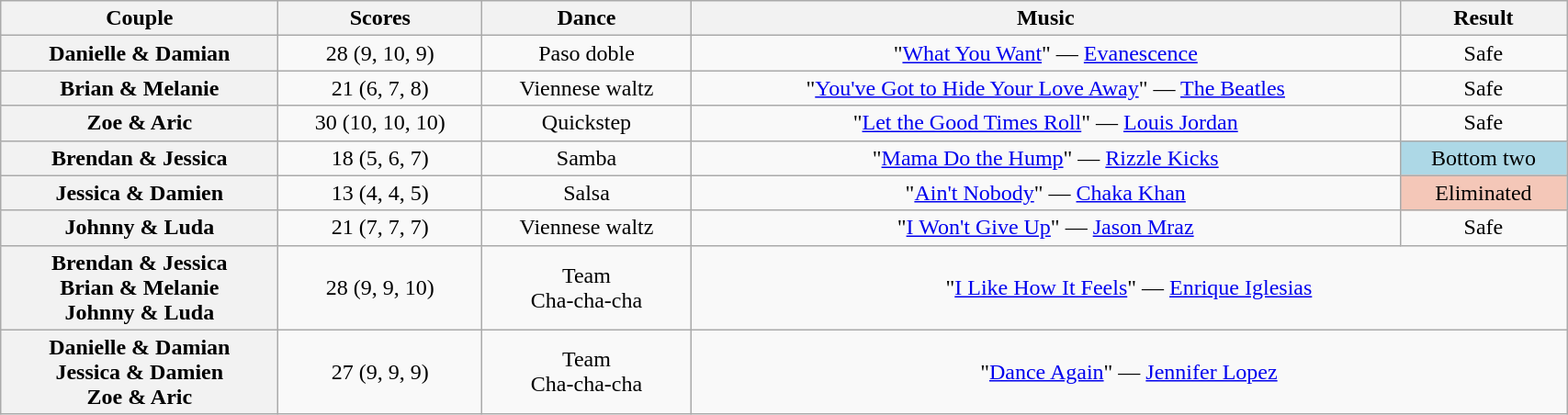<table class="wikitable sortable" style="text-align:center; width: 90%">
<tr>
<th scope="col">Couple</th>
<th scope="col">Scores</th>
<th scope="col" class="unsortable">Dance</th>
<th scope="col" class="unsortable">Music</th>
<th scope="col" class="unsortable">Result</th>
</tr>
<tr>
<th scope="row">Danielle & Damian</th>
<td>28 (9, 10, 9)</td>
<td>Paso doble</td>
<td>"<a href='#'>What You Want</a>" — <a href='#'>Evanescence</a></td>
<td>Safe</td>
</tr>
<tr>
<th scope="row">Brian & Melanie</th>
<td>21 (6, 7, 8)</td>
<td>Viennese waltz</td>
<td>"<a href='#'>You've Got to Hide Your Love Away</a>" — <a href='#'>The Beatles</a></td>
<td>Safe</td>
</tr>
<tr>
<th scope="row">Zoe & Aric</th>
<td>30 (10, 10, 10)</td>
<td>Quickstep</td>
<td>"<a href='#'>Let the Good Times Roll</a>" — <a href='#'>Louis Jordan</a></td>
<td>Safe</td>
</tr>
<tr>
<th scope="row">Brendan & Jessica</th>
<td>18 (5, 6, 7)</td>
<td>Samba</td>
<td>"<a href='#'>Mama Do the Hump</a>" — <a href='#'>Rizzle Kicks</a></td>
<td bgcolor="lightblue">Bottom two</td>
</tr>
<tr>
<th scope="row">Jessica & Damien</th>
<td>13 (4, 4, 5)</td>
<td>Salsa</td>
<td>"<a href='#'>Ain't Nobody</a>" — <a href='#'>Chaka Khan</a></td>
<td bgcolor="f4c7b8">Eliminated</td>
</tr>
<tr>
<th scope="row">Johnny & Luda</th>
<td>21 (7, 7, 7)</td>
<td>Viennese waltz</td>
<td>"<a href='#'>I Won't Give Up</a>" — <a href='#'>Jason Mraz</a></td>
<td>Safe</td>
</tr>
<tr>
<th scope="row">Brendan & Jessica<br>Brian & Melanie<br>Johnny & Luda</th>
<td>28 (9, 9, 10)</td>
<td>Team<br>Cha-cha-cha</td>
<td colspan="2">"<a href='#'>I Like How It Feels</a>" — <a href='#'>Enrique Iglesias</a></td>
</tr>
<tr>
<th scope="row">Danielle & Damian<br>Jessica & Damien<br>Zoe & Aric</th>
<td>27 (9, 9, 9)</td>
<td>Team<br>Cha-cha-cha</td>
<td colspan="2">"<a href='#'>Dance Again</a>" — <a href='#'>Jennifer Lopez</a></td>
</tr>
</table>
